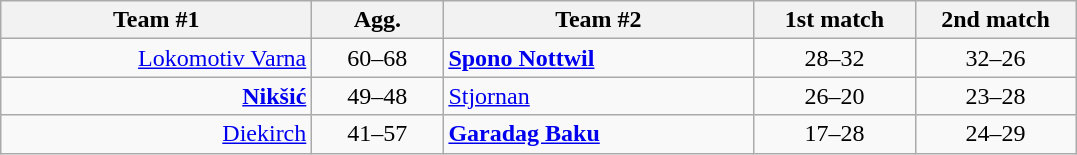<table class=wikitable style="text-align:center">
<tr>
<th width=200>Team #1</th>
<th width=80>Agg.</th>
<th width=200>Team #2</th>
<th width=100>1st match</th>
<th width=100>2nd match</th>
</tr>
<tr>
<td align=right><a href='#'>Lokomotiv Varna</a> </td>
<td>60–68</td>
<td align=left> <strong><a href='#'>Spono Nottwil</a></strong></td>
<td align=center>28–32</td>
<td align=center>32–26</td>
</tr>
<tr>
<td align=right><strong><a href='#'>Nikšić</a></strong> </td>
<td>49–48</td>
<td align=left> <a href='#'>Stjornan</a></td>
<td align=center>26–20</td>
<td align=center>23–28</td>
</tr>
<tr>
<td align=right><a href='#'>Diekirch</a> </td>
<td>41–57</td>
<td align=left> <strong><a href='#'>Garadag Baku</a></strong></td>
<td align=center>17–28</td>
<td align=center>24–29</td>
</tr>
</table>
